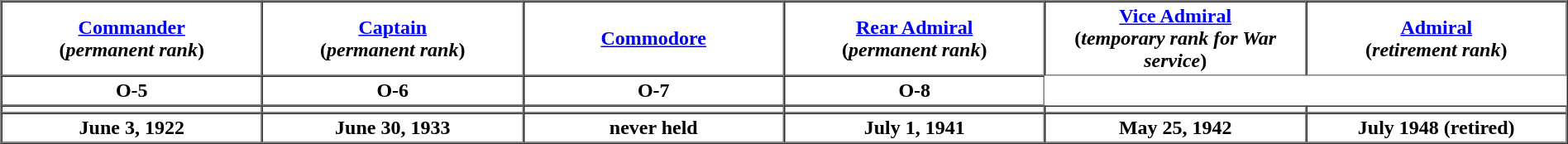<table border="1" cellpadding="2" cellspacing="0" align="center" width="100%">
<tr>
<th><a href='#'>Commander</a> <br>(<em>permanent rank</em>)</th>
<th><a href='#'>Captain</a> <br>(<em>permanent rank</em>)</th>
<th><a href='#'>Commodore</a></th>
<th><a href='#'>Rear Admiral</a> <br>(<em>permanent rank</em>)</th>
<th><a href='#'>Vice Admiral</a> <br>(<em>temporary rank for War service</em>)</th>
<th><a href='#'>Admiral</a> <br>(<em>retirement rank</em>)</th>
</tr>
<tr>
<th>O-5</th>
<th>O-6</th>
<th>O-7</th>
<th>O-8</th>
</tr>
<tr>
<td align="center" width="16%"></td>
<td align="center" width="16%"></td>
<td align="center" width="16%"></td>
<td align="center" width="16%"></td>
<td align="center" width="16%"></td>
<td align="center" width="16%"></td>
</tr>
<tr>
<th>June 3, 1922</th>
<th>June 30, 1933</th>
<th>never held</th>
<th>July 1, 1941</th>
<th>May 25, 1942</th>
<th>July 1948 (retired)</th>
</tr>
</table>
